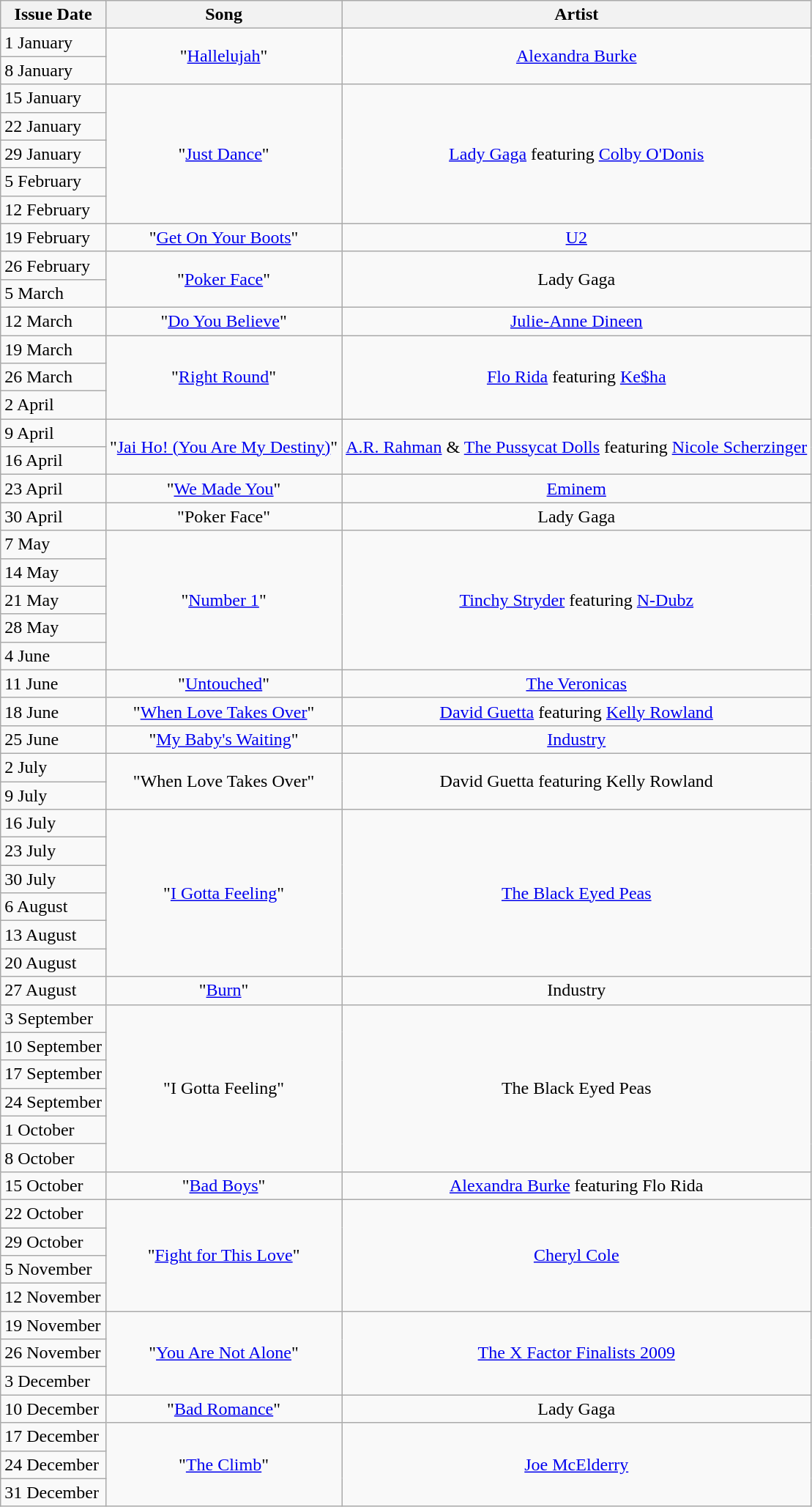<table class="wikitable">
<tr>
<th>Issue Date</th>
<th>Song</th>
<th>Artist</th>
</tr>
<tr>
<td>1 January</td>
<td rowspan="2" align="center">"<a href='#'>Hallelujah</a>"</td>
<td rowspan=2 align=center><a href='#'>Alexandra Burke</a></td>
</tr>
<tr>
<td>8 January</td>
</tr>
<tr>
<td>15 January</td>
<td rowspan="5" align="center">"<a href='#'>Just Dance</a>"</td>
<td rowspan=5 align=center><a href='#'>Lady Gaga</a> featuring <a href='#'>Colby O'Donis</a></td>
</tr>
<tr>
<td>22 January</td>
</tr>
<tr>
<td>29 January</td>
</tr>
<tr>
<td>5 February</td>
</tr>
<tr>
<td>12 February</td>
</tr>
<tr>
<td>19 February</td>
<td align="center">"<a href='#'>Get On Your Boots</a>"</td>
<td align=center><a href='#'>U2</a></td>
</tr>
<tr>
<td>26 February</td>
<td rowspan="2" align="center">"<a href='#'>Poker Face</a>"</td>
<td rowspan=2 align=center>Lady Gaga</td>
</tr>
<tr>
<td>5 March</td>
</tr>
<tr>
<td>12 March</td>
<td align="center">"<a href='#'>Do You Believe</a>"</td>
<td align=center><a href='#'>Julie-Anne Dineen</a></td>
</tr>
<tr>
<td>19 March</td>
<td rowspan="3" align="center">"<a href='#'>Right Round</a>"</td>
<td rowspan=3 align=center><a href='#'>Flo Rida</a> featuring <a href='#'>Ke$ha</a></td>
</tr>
<tr>
<td>26 March</td>
</tr>
<tr>
<td>2 April</td>
</tr>
<tr>
<td>9 April</td>
<td rowspan="2" align="center">"<a href='#'>Jai Ho! (You Are My Destiny)</a>"</td>
<td rowspan=2 align=center><a href='#'>A.R. Rahman</a> & <a href='#'>The Pussycat Dolls</a> featuring <a href='#'>Nicole Scherzinger</a></td>
</tr>
<tr>
<td>16 April</td>
</tr>
<tr>
<td>23 April</td>
<td align="center">"<a href='#'>We Made You</a>"</td>
<td align=center><a href='#'>Eminem</a></td>
</tr>
<tr>
<td>30 April</td>
<td align="center">"Poker Face"</td>
<td align=center>Lady Gaga</td>
</tr>
<tr>
<td>7 May</td>
<td rowspan="5" align="center">"<a href='#'>Number 1</a>"</td>
<td rowspan=5 align=center><a href='#'>Tinchy Stryder</a> featuring <a href='#'>N-Dubz</a></td>
</tr>
<tr>
<td>14 May</td>
</tr>
<tr>
<td>21 May</td>
</tr>
<tr>
<td>28 May</td>
</tr>
<tr>
<td>4 June</td>
</tr>
<tr>
<td>11 June</td>
<td align="center">"<a href='#'>Untouched</a>"</td>
<td align=center><a href='#'>The Veronicas</a></td>
</tr>
<tr>
<td>18 June</td>
<td align="center">"<a href='#'>When Love Takes Over</a>"</td>
<td align=center><a href='#'>David Guetta</a> featuring <a href='#'>Kelly Rowland</a></td>
</tr>
<tr>
<td>25 June</td>
<td align="center">"<a href='#'>My Baby's Waiting</a>"</td>
<td align=center><a href='#'>Industry</a></td>
</tr>
<tr>
<td>2 July</td>
<td rowspan="2" align="center">"When Love Takes Over"</td>
<td rowspan=2 align=center>David Guetta featuring Kelly Rowland</td>
</tr>
<tr>
<td>9 July</td>
</tr>
<tr>
<td>16 July</td>
<td rowspan="6" align="center">"<a href='#'>I Gotta Feeling</a>"</td>
<td rowspan=6 align=center><a href='#'>The Black Eyed Peas</a></td>
</tr>
<tr>
<td>23 July</td>
</tr>
<tr>
<td>30 July</td>
</tr>
<tr>
<td>6 August</td>
</tr>
<tr>
<td>13 August</td>
</tr>
<tr>
<td>20 August</td>
</tr>
<tr>
<td>27 August</td>
<td align="center">"<a href='#'>Burn</a>"</td>
<td align=center>Industry</td>
</tr>
<tr>
<td>3 September</td>
<td rowspan="6" align="center">"I Gotta Feeling"</td>
<td rowspan=6 align=center>The Black Eyed Peas</td>
</tr>
<tr>
<td>10 September</td>
</tr>
<tr>
<td>17 September</td>
</tr>
<tr>
<td>24 September</td>
</tr>
<tr>
<td>1 October</td>
</tr>
<tr>
<td>8 October</td>
</tr>
<tr>
<td>15 October</td>
<td align="center">"<a href='#'>Bad Boys</a>"</td>
<td align=center><a href='#'>Alexandra Burke</a> featuring Flo Rida</td>
</tr>
<tr>
<td>22 October</td>
<td rowspan="4" align="center">"<a href='#'>Fight for This Love</a>"</td>
<td rowspan=4 align=center><a href='#'>Cheryl Cole</a></td>
</tr>
<tr>
<td>29 October</td>
</tr>
<tr>
<td>5 November</td>
</tr>
<tr>
<td>12 November</td>
</tr>
<tr>
<td>19 November</td>
<td rowspan="3" align="center">"<a href='#'>You Are Not Alone</a>"</td>
<td rowspan=3 align=center><a href='#'>The X Factor Finalists 2009</a></td>
</tr>
<tr>
<td>26 November</td>
</tr>
<tr>
<td>3 December</td>
</tr>
<tr>
<td>10 December</td>
<td align="center">"<a href='#'>Bad Romance</a>"</td>
<td align=center>Lady Gaga</td>
</tr>
<tr>
<td>17 December</td>
<td rowspan="3" align="center">"<a href='#'>The Climb</a>"</td>
<td rowspan=3 align=center><a href='#'>Joe McElderry</a></td>
</tr>
<tr>
<td>24 December</td>
</tr>
<tr>
<td>31 December</td>
</tr>
</table>
